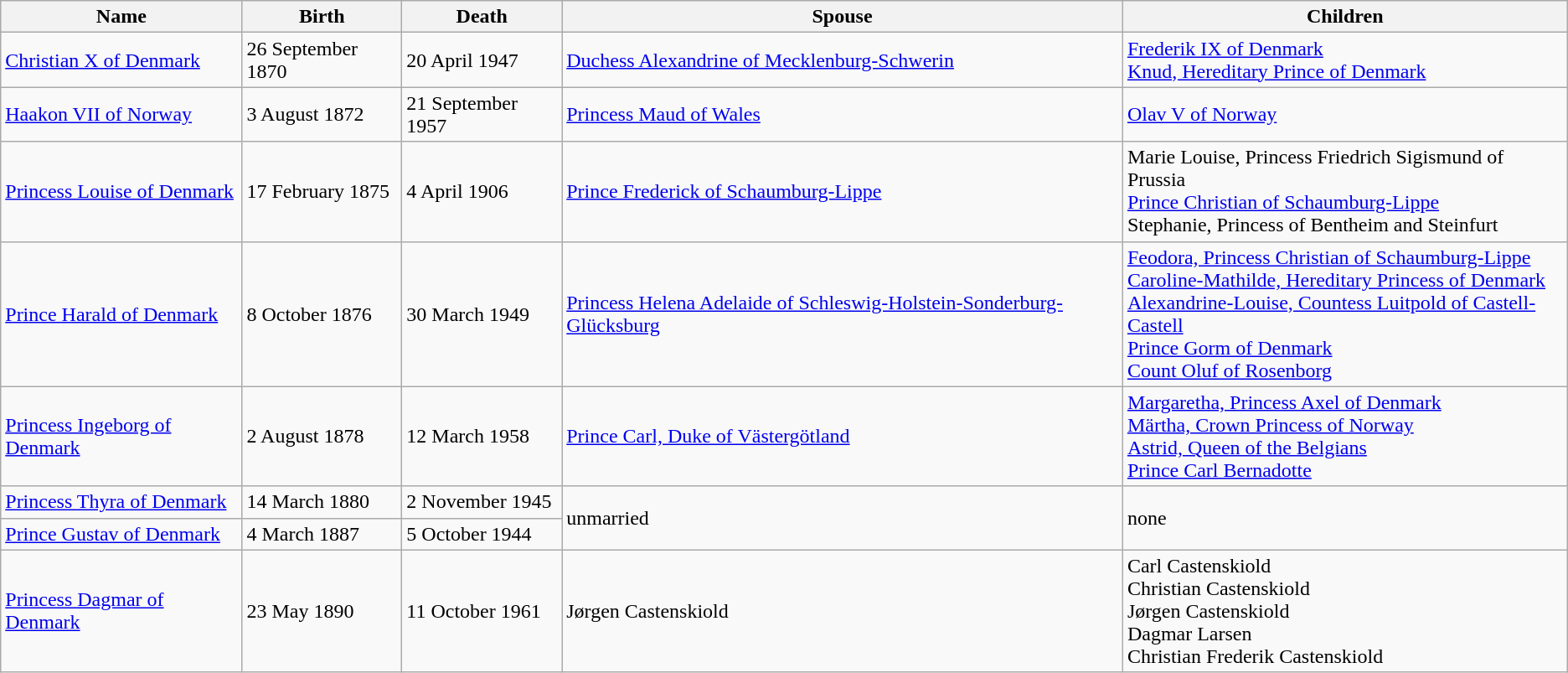<table class="wikitable">
<tr>
<th>Name</th>
<th>Birth</th>
<th>Death</th>
<th>Spouse</th>
<th>Children</th>
</tr>
<tr>
<td><a href='#'>Christian X of Denmark</a></td>
<td>26 September 1870</td>
<td>20 April 1947</td>
<td><a href='#'>Duchess Alexandrine of Mecklenburg-Schwerin</a></td>
<td><a href='#'>Frederik IX of Denmark</a><br><a href='#'>Knud, Hereditary Prince of Denmark</a></td>
</tr>
<tr>
<td><a href='#'>Haakon VII of Norway</a></td>
<td>3 August 1872</td>
<td>21 September 1957</td>
<td><a href='#'>Princess Maud of Wales</a></td>
<td><a href='#'>Olav V of Norway</a></td>
</tr>
<tr>
<td><a href='#'>Princess Louise of Denmark</a></td>
<td>17 February 1875</td>
<td>4 April 1906</td>
<td><a href='#'>Prince Frederick of Schaumburg-Lippe</a></td>
<td>Marie Louise, Princess Friedrich Sigismund of Prussia<br><a href='#'>Prince Christian of Schaumburg-Lippe</a><br>Stephanie, Princess of Bentheim and Steinfurt</td>
</tr>
<tr>
<td><a href='#'>Prince Harald of Denmark</a></td>
<td>8 October 1876</td>
<td>30 March 1949</td>
<td><a href='#'>Princess Helena Adelaide of Schleswig-Holstein-Sonderburg-Glücksburg</a></td>
<td><a href='#'>Feodora, Princess Christian of Schaumburg-Lippe</a><br><a href='#'>Caroline-Mathilde, Hereditary Princess of Denmark</a><br><a href='#'>Alexandrine-Louise, Countess Luitpold of Castell-Castell</a><br><a href='#'>Prince Gorm of Denmark</a><br><a href='#'>Count Oluf of Rosenborg</a></td>
</tr>
<tr>
<td><a href='#'>Princess Ingeborg of Denmark</a></td>
<td>2 August 1878</td>
<td>12 March 1958</td>
<td><a href='#'>Prince Carl, Duke of Västergötland</a></td>
<td><a href='#'>Margaretha, Princess Axel of Denmark</a><br><a href='#'>Märtha, Crown Princess of Norway</a><br><a href='#'>Astrid, Queen of the Belgians</a><br><a href='#'>Prince Carl Bernadotte</a></td>
</tr>
<tr>
<td><a href='#'>Princess Thyra of Denmark</a></td>
<td>14 March 1880</td>
<td>2 November 1945</td>
<td rowspan="2">unmarried</td>
<td rowspan="2">none</td>
</tr>
<tr>
<td><a href='#'>Prince Gustav of Denmark</a></td>
<td>4 March 1887</td>
<td>5 October 1944</td>
</tr>
<tr>
<td><a href='#'>Princess Dagmar of Denmark</a></td>
<td>23 May 1890</td>
<td>11 October 1961</td>
<td>Jørgen Castenskiold</td>
<td>Carl Castenskiold<br>Christian Castenskiold<br>Jørgen Castenskiold<br>Dagmar Larsen<br>Christian Frederik Castenskiold</td>
</tr>
</table>
